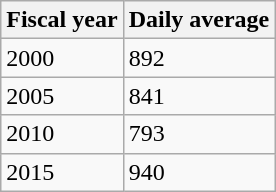<table class="wikitable">
<tr>
<th>Fiscal year</th>
<th>Daily average</th>
</tr>
<tr>
<td>2000</td>
<td>892</td>
</tr>
<tr>
<td>2005</td>
<td>841</td>
</tr>
<tr>
<td>2010</td>
<td>793</td>
</tr>
<tr>
<td>2015</td>
<td>940</td>
</tr>
</table>
